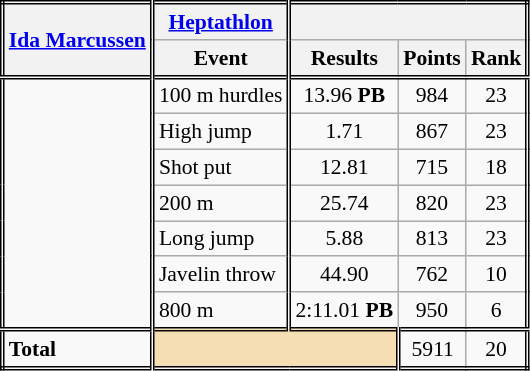<table class=wikitable style="font-size:90%; border: double;">
<tr>
<th style="border-right:double" rowspan="2"><a href='#'>Ida Marcussen</a></th>
<th style="border-right:double"><a href='#'>Heptathlon</a></th>
<th colspan="3"></th>
</tr>
<tr>
<th style="border-right:double">Event</th>
<th>Results</th>
<th>Points</th>
<th>Rank</th>
</tr>
<tr style="border-top: double;">
<td style="border-right:double" rowspan="7"></td>
<td style="border-right:double">100 m hurdles</td>
<td align=center>13.96 <strong>PB</strong></td>
<td align=center>984</td>
<td align=center>23</td>
</tr>
<tr>
<td style="border-right:double">High jump</td>
<td align=center>1.71</td>
<td align=center>867</td>
<td align=center>23</td>
</tr>
<tr>
<td style="border-right:double">Shot put</td>
<td align=center>12.81</td>
<td align=center>715</td>
<td align=center>18</td>
</tr>
<tr>
<td style="border-right:double">200 m</td>
<td align=center>25.74</td>
<td align=center>820</td>
<td align=center>23</td>
</tr>
<tr>
<td style="border-right:double">Long jump</td>
<td align=center>5.88</td>
<td align=center>813</td>
<td align=center>23</td>
</tr>
<tr>
<td style="border-right:double">Javelin throw</td>
<td align=center>44.90</td>
<td align=center>762</td>
<td align=center>10</td>
</tr>
<tr>
<td style="border-right:double">800 m</td>
<td align=center>2:11.01 <strong>PB</strong></td>
<td align=center>950</td>
<td align=center>6</td>
</tr>
<tr style="border-top: double;">
<td style="border-right:double"><strong>Total</strong></td>
<td colspan="2" style="background:wheat; border-right:double;"></td>
<td align=center>5911</td>
<td align=center>20</td>
</tr>
</table>
